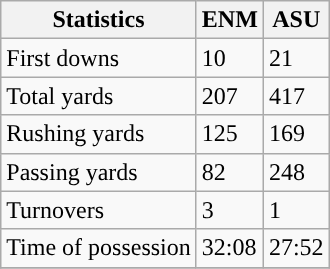<table class="wikitable" style="float: left;">
<tr>
<th>Statistics</th>
<th>ENM</th>
<th>ASU</th>
</tr>
<tr>
<td>First downs</td>
<td>10</td>
<td>21</td>
</tr>
<tr>
<td>Total yards</td>
<td>207</td>
<td>417</td>
</tr>
<tr>
<td>Rushing yards</td>
<td>125</td>
<td>169</td>
</tr>
<tr>
<td>Passing yards</td>
<td>82</td>
<td>248</td>
</tr>
<tr>
<td>Turnovers</td>
<td>3</td>
<td>1</td>
</tr>
<tr>
<td>Time of possession</td>
<td>32:08</td>
<td>27:52</td>
</tr>
<tr>
</tr>
</table>
